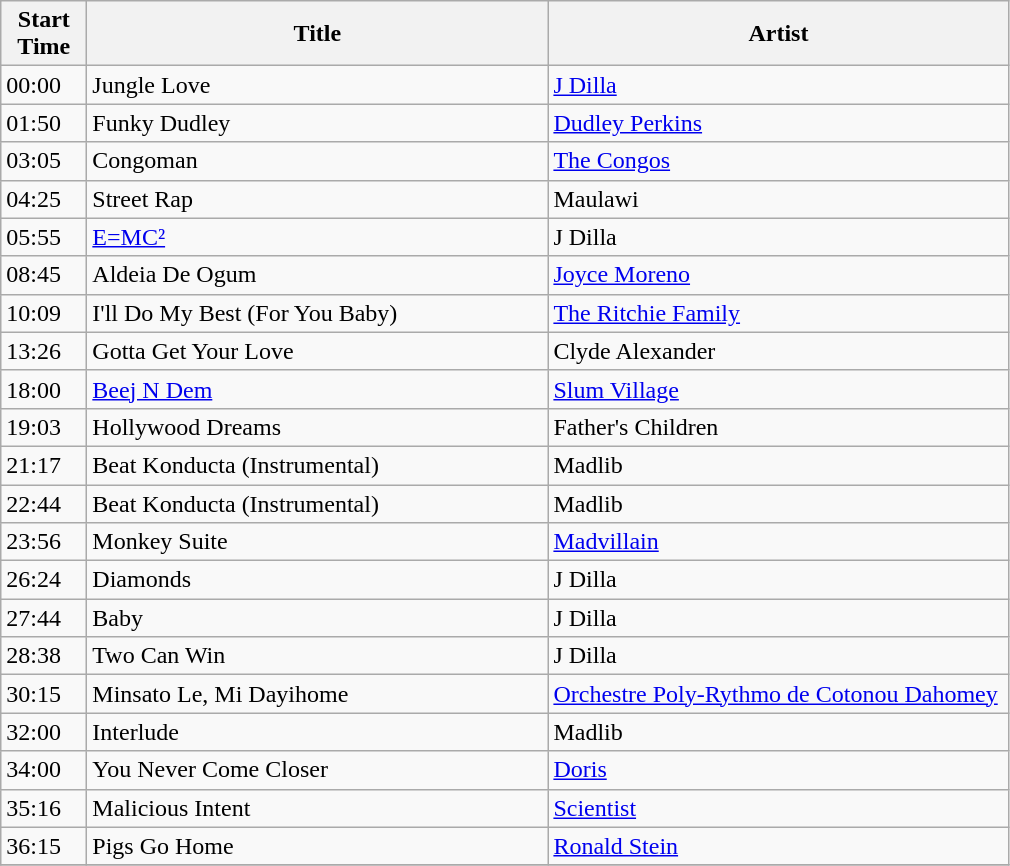<table class="wikitable" border="1">
<tr>
<th width="50">Start Time</th>
<th width="300">Title</th>
<th width="300">Artist</th>
</tr>
<tr>
<td>00:00</td>
<td>Jungle Love</td>
<td><a href='#'>J Dilla</a></td>
</tr>
<tr>
<td>01:50</td>
<td>Funky Dudley</td>
<td><a href='#'>Dudley Perkins</a></td>
</tr>
<tr>
<td>03:05</td>
<td>Congoman</td>
<td><a href='#'>The Congos</a></td>
</tr>
<tr>
<td>04:25</td>
<td>Street Rap</td>
<td>Maulawi</td>
</tr>
<tr>
<td>05:55</td>
<td><a href='#'>E=MC²</a></td>
<td>J Dilla</td>
</tr>
<tr>
<td>08:45</td>
<td>Aldeia De Ogum</td>
<td><a href='#'>Joyce Moreno</a></td>
</tr>
<tr>
<td>10:09</td>
<td>I'll Do My Best (For You Baby)</td>
<td><a href='#'>The Ritchie Family</a></td>
</tr>
<tr>
<td>13:26</td>
<td>Gotta Get Your Love</td>
<td>Clyde Alexander</td>
</tr>
<tr>
<td>18:00</td>
<td><a href='#'>Beej N Dem</a></td>
<td><a href='#'>Slum Village</a></td>
</tr>
<tr>
<td>19:03</td>
<td>Hollywood Dreams</td>
<td>Father's Children</td>
</tr>
<tr>
<td>21:17</td>
<td>Beat Konducta (Instrumental)</td>
<td>Madlib</td>
</tr>
<tr>
<td>22:44</td>
<td>Beat Konducta (Instrumental)</td>
<td>Madlib</td>
</tr>
<tr>
<td>23:56</td>
<td>Monkey Suite</td>
<td><a href='#'>Madvillain</a></td>
</tr>
<tr>
<td>26:24</td>
<td>Diamonds</td>
<td>J Dilla</td>
</tr>
<tr>
<td>27:44</td>
<td>Baby</td>
<td>J Dilla</td>
</tr>
<tr>
<td>28:38</td>
<td>Two Can Win</td>
<td>J Dilla</td>
</tr>
<tr>
<td>30:15</td>
<td>Minsato Le, Mi Dayihome</td>
<td><a href='#'>Orchestre Poly-Rythmo de Cotonou Dahomey</a></td>
</tr>
<tr>
<td>32:00</td>
<td>Interlude</td>
<td>Madlib</td>
</tr>
<tr>
<td>34:00</td>
<td>You Never Come Closer</td>
<td><a href='#'>Doris</a></td>
</tr>
<tr>
<td>35:16</td>
<td>Malicious Intent</td>
<td><a href='#'>Scientist</a></td>
</tr>
<tr>
<td>36:15</td>
<td>Pigs Go Home</td>
<td><a href='#'>Ronald Stein</a></td>
</tr>
<tr>
</tr>
</table>
